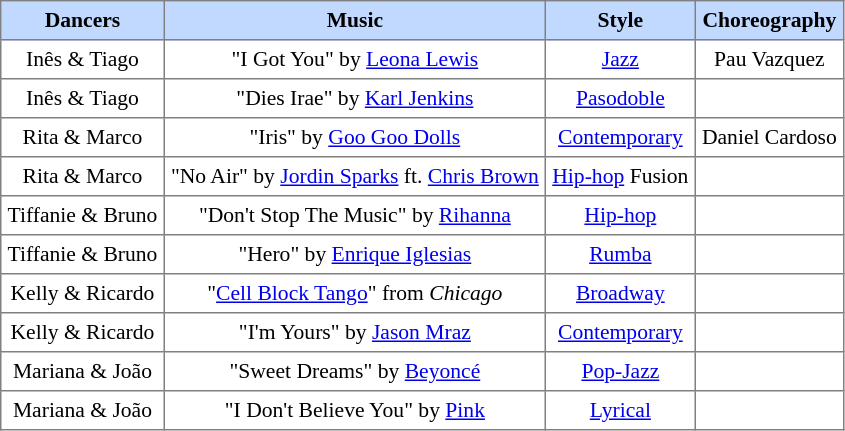<table border="1" cellpadding="4" cellspacing="0" style="text-align:center; font-size:90%; border-collapse:collapse">
<tr style="background:#C1D8FF;">
<th>Dancers</th>
<th>Music</th>
<th>Style</th>
<th>Choreography</th>
</tr>
<tr>
<td>Inês & Tiago</td>
<td>"I Got You" by <a href='#'>Leona Lewis</a></td>
<td><a href='#'>Jazz</a></td>
<td>Pau Vazquez</td>
</tr>
<tr>
<td>Inês & Tiago</td>
<td>"Dies Irae" by <a href='#'>Karl Jenkins</a></td>
<td><a href='#'>Pasodoble</a></td>
<td></td>
</tr>
<tr>
<td>Rita & Marco</td>
<td>"Iris" by <a href='#'>Goo Goo Dolls</a></td>
<td><a href='#'>Contemporary</a></td>
<td>Daniel Cardoso</td>
</tr>
<tr>
<td>Rita & Marco</td>
<td>"No Air" by <a href='#'>Jordin Sparks</a> ft. <a href='#'>Chris Brown</a></td>
<td><a href='#'>Hip-hop</a> Fusion</td>
<td></td>
</tr>
<tr>
<td>Tiffanie & Bruno</td>
<td>"Don't Stop The Music" by <a href='#'>Rihanna</a></td>
<td><a href='#'>Hip-hop</a></td>
<td></td>
</tr>
<tr>
<td>Tiffanie & Bruno</td>
<td>"Hero" by <a href='#'>Enrique Iglesias</a></td>
<td><a href='#'>Rumba</a></td>
<td></td>
</tr>
<tr>
<td>Kelly & Ricardo</td>
<td>"<a href='#'>Cell Block Tango</a>" from <em>Chicago</em></td>
<td><a href='#'>Broadway</a></td>
<td></td>
</tr>
<tr>
<td>Kelly & Ricardo</td>
<td>"I'm Yours" by <a href='#'>Jason Mraz</a></td>
<td><a href='#'>Contemporary</a></td>
<td></td>
</tr>
<tr>
<td>Mariana & João</td>
<td>"Sweet Dreams" by <a href='#'>Beyoncé</a></td>
<td><a href='#'>Pop-Jazz</a></td>
<td></td>
</tr>
<tr>
<td>Mariana & João</td>
<td>"I Don't Believe You" by <a href='#'>Pink</a></td>
<td><a href='#'>Lyrical</a></td>
<td></td>
</tr>
</table>
